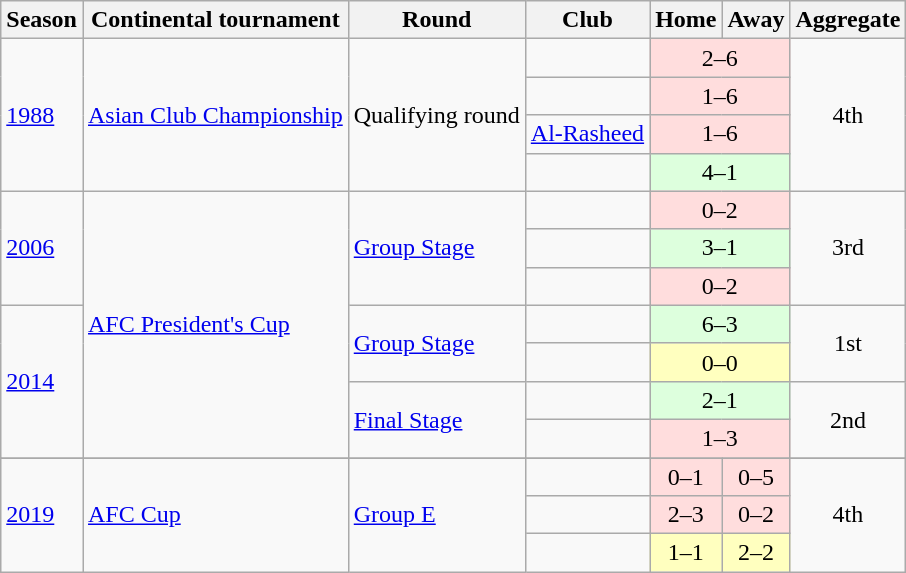<table class="wikitable">
<tr>
<th>Season</th>
<th>Continental tournament</th>
<th>Round</th>
<th>Club</th>
<th>Home</th>
<th>Away</th>
<th>Aggregate</th>
</tr>
<tr>
<td rowspan="4"><a href='#'>1988</a></td>
<td rowspan="4"><a href='#'>Asian Club Championship</a></td>
<td rowspan="4">Qualifying round</td>
<td></td>
<td bgcolor="#ffdddd" colspan=2 style="text-align:center;">2–6</td>
<td rowspan=4 style="text-align:center;">4th</td>
</tr>
<tr>
<td></td>
<td bgcolor="#ffdddd" colspan=2 style="text-align:center;">1–6</td>
</tr>
<tr>
<td> <a href='#'>Al-Rasheed</a></td>
<td bgcolor="#ffdddd" colspan=2 style="text-align:center;">1–6</td>
</tr>
<tr>
<td></td>
<td bgcolor="#ddffdd" colspan=2 style="text-align:center;">4–1</td>
</tr>
<tr>
<td rowspan="3"><a href='#'>2006</a></td>
<td rowspan="7"><a href='#'>AFC President's Cup</a></td>
<td rowspan="3"><a href='#'>Group Stage</a></td>
<td></td>
<td bgcolor="#ffdddd" colspan=2 style="text-align:center;">0–2</td>
<td rowspan=3 style="text-align:center;">3rd</td>
</tr>
<tr>
<td></td>
<td bgcolor="#ddffdd" colspan=2 style="text-align:center;">3–1</td>
</tr>
<tr>
<td></td>
<td bgcolor="#ffdddd" colspan=2 style="text-align:center;">0–2</td>
</tr>
<tr>
<td rowspan="4"><a href='#'>2014</a></td>
<td rowspan="2"><a href='#'>Group Stage</a></td>
<td></td>
<td bgcolor="#ddffdd" colspan=2 style="text-align:center;">6–3</td>
<td rowspan=2 style="text-align:center;">1st</td>
</tr>
<tr>
<td></td>
<td bgcolor="#ffffbf" colspan=2 style="text-align:center;">0–0</td>
</tr>
<tr>
<td rowspan="2"><a href='#'>Final Stage</a></td>
<td></td>
<td bgcolor="#ddffdd" colspan=2 style="text-align:center;">2–1</td>
<td rowspan=2 style="text-align:center;">2nd</td>
</tr>
<tr>
<td></td>
<td bgcolor="#ffdddd" colspan=2 style="text-align:center;">1–3</td>
</tr>
<tr>
</tr>
<tr>
<td rowspan="3"><a href='#'>2019</a></td>
<td rowspan="3"><a href='#'>AFC Cup</a></td>
<td rowspan="3"><a href='#'>Group E</a></td>
<td></td>
<td bgcolor="#ffdddd" style="text-align:center;">0–1</td>
<td bgcolor="#ffdddd" style="text-align:center;">0–5</td>
<td rowspan=3 style="text-align:center;">4th</td>
</tr>
<tr>
<td></td>
<td bgcolor="#ffdddd" style="text-align:center;">2–3</td>
<td bgcolor="#ffdddd" style="text-align:center;">0–2</td>
</tr>
<tr>
<td></td>
<td bgcolor="#ffffbf" style="text-align:center;">1–1</td>
<td bgcolor="#ffffbf" style="text-align:center;">2–2</td>
</tr>
</table>
